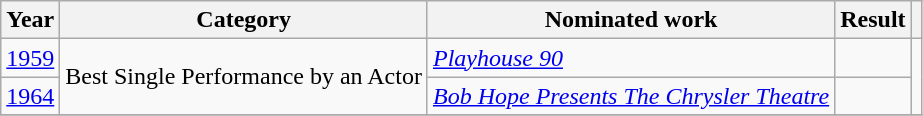<table class="wikitable">
<tr>
<th>Year</th>
<th>Category</th>
<th>Nominated work</th>
<th>Result</th>
<th></th>
</tr>
<tr>
<td><a href='#'>1959</a></td>
<td rowspan=2>Best Single Performance by an Actor</td>
<td><em><a href='#'>Playhouse 90</a></em></td>
<td></td>
<td rowspan=2></td>
</tr>
<tr>
<td><a href='#'>1964</a></td>
<td><em><a href='#'>Bob Hope Presents The Chrysler Theatre</a></em></td>
<td></td>
</tr>
<tr>
</tr>
</table>
